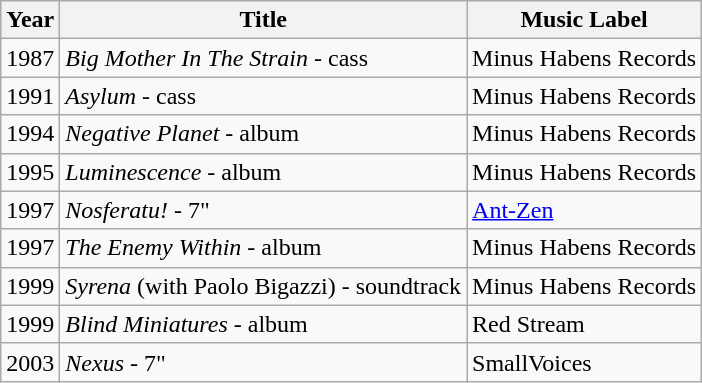<table class="wikitable sortable">
<tr>
<th>Year</th>
<th class="unsortable">Title</th>
<th class="unsortable">Music Label</th>
</tr>
<tr>
<td>1987</td>
<td><em>Big Mother In The Strain</em> - cass</td>
<td>Minus Habens Records</td>
</tr>
<tr>
<td>1991</td>
<td><em>Asylum</em> - cass</td>
<td>Minus Habens Records</td>
</tr>
<tr>
<td>1994</td>
<td><em>Negative Planet </em> - album</td>
<td>Minus Habens Records</td>
</tr>
<tr>
<td>1995</td>
<td><em>Luminescence </em> - album</td>
<td>Minus Habens Records</td>
</tr>
<tr>
<td>1997</td>
<td><em>Nosferatu!</em> - 7"</td>
<td><a href='#'>Ant-Zen</a></td>
</tr>
<tr>
<td>1997</td>
<td><em>The Enemy Within</em> - album</td>
<td>Minus Habens Records</td>
</tr>
<tr>
<td>1999</td>
<td><em>Syrena</em> (with Paolo Bigazzi) - soundtrack</td>
<td>Minus Habens Records</td>
</tr>
<tr>
<td>1999</td>
<td><em>Blind Miniatures</em> - album</td>
<td>Red Stream</td>
</tr>
<tr>
<td>2003</td>
<td><em>Nexus</em> - 7"</td>
<td>SmallVoices</td>
</tr>
</table>
